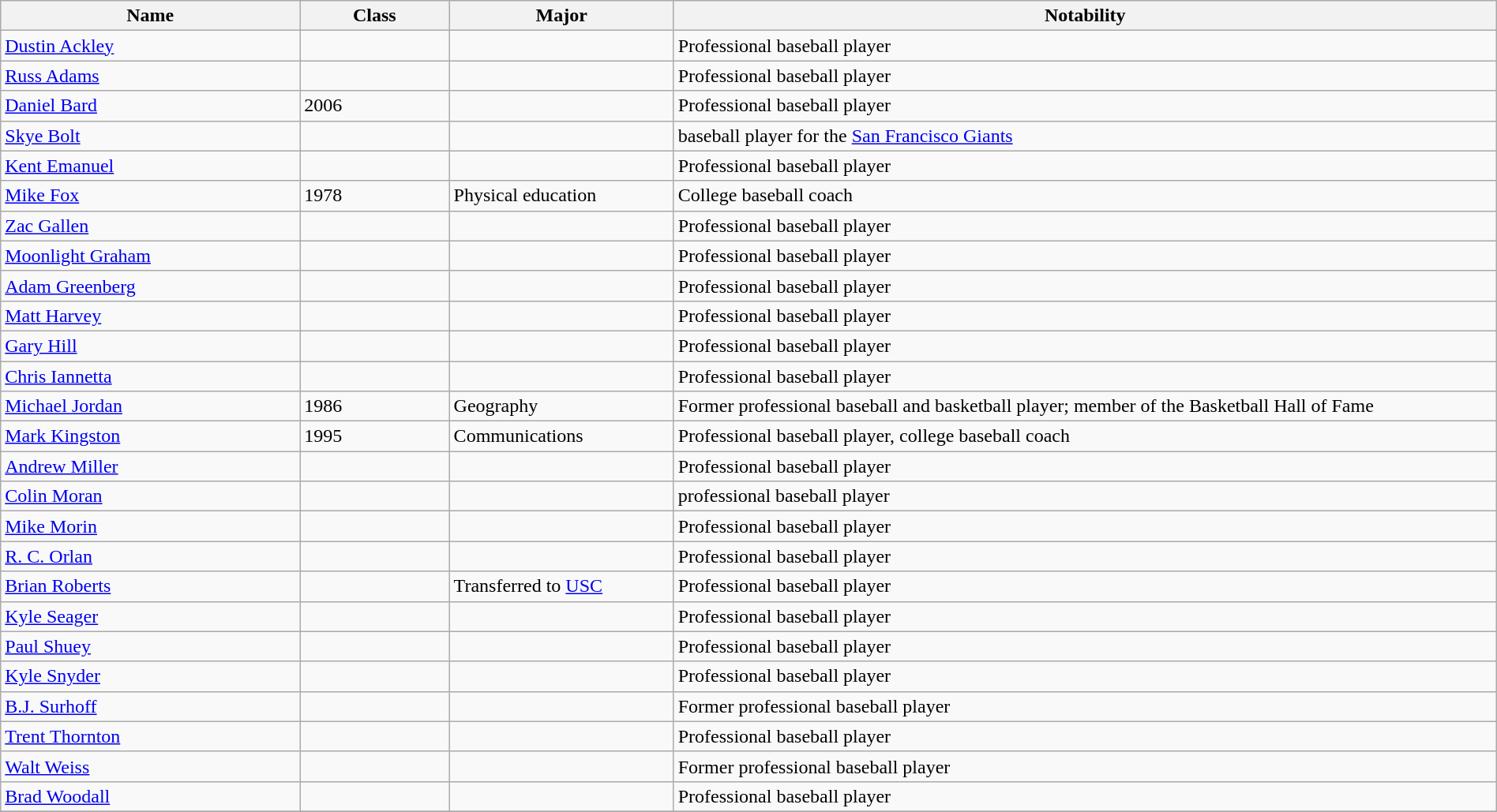<table class="wikitable" width="100%">
<tr>
<th width="20%">Name</th>
<th width="10%">Class</th>
<th width="15%">Major</th>
<th width="55%">Notability</th>
</tr>
<tr>
<td><a href='#'>Dustin Ackley</a></td>
<td></td>
<td></td>
<td>Professional baseball player</td>
</tr>
<tr>
<td><a href='#'>Russ Adams</a></td>
<td></td>
<td></td>
<td>Professional baseball player</td>
</tr>
<tr>
<td><a href='#'>Daniel Bard</a></td>
<td>2006</td>
<td></td>
<td>Professional baseball player</td>
</tr>
<tr>
<td><a href='#'>Skye Bolt</a></td>
<td></td>
<td></td>
<td>baseball player for the <a href='#'>San Francisco Giants</a></td>
</tr>
<tr>
<td><a href='#'>Kent Emanuel</a></td>
<td></td>
<td></td>
<td>Professional baseball player</td>
</tr>
<tr>
<td><a href='#'>Mike Fox</a></td>
<td>1978</td>
<td>Physical education</td>
<td>College baseball coach</td>
</tr>
<tr>
<td><a href='#'>Zac Gallen</a></td>
<td></td>
<td></td>
<td>Professional baseball player</td>
</tr>
<tr>
<td><a href='#'>Moonlight Graham</a></td>
<td></td>
<td></td>
<td>Professional baseball player</td>
</tr>
<tr>
<td><a href='#'>Adam Greenberg</a></td>
<td></td>
<td></td>
<td>Professional baseball player</td>
</tr>
<tr>
<td><a href='#'>Matt Harvey</a></td>
<td></td>
<td></td>
<td>Professional baseball player</td>
</tr>
<tr>
<td><a href='#'>Gary Hill</a></td>
<td></td>
<td></td>
<td>Professional baseball player</td>
</tr>
<tr>
<td><a href='#'>Chris Iannetta</a></td>
<td></td>
<td></td>
<td>Professional baseball player</td>
</tr>
<tr>
<td><a href='#'>Michael Jordan</a></td>
<td>1986</td>
<td>Geography</td>
<td>Former professional baseball and basketball player; member of the Basketball Hall of Fame</td>
</tr>
<tr>
<td><a href='#'>Mark Kingston</a></td>
<td>1995</td>
<td>Communications</td>
<td>Professional baseball player, college baseball coach</td>
</tr>
<tr>
<td><a href='#'>Andrew Miller</a></td>
<td></td>
<td></td>
<td>Professional baseball player</td>
</tr>
<tr>
<td><a href='#'>Colin Moran</a></td>
<td></td>
<td></td>
<td>professional baseball player</td>
</tr>
<tr>
<td><a href='#'>Mike Morin</a></td>
<td></td>
<td></td>
<td>Professional baseball player</td>
</tr>
<tr>
<td><a href='#'>R. C. Orlan</a></td>
<td></td>
<td></td>
<td>Professional baseball player</td>
</tr>
<tr>
<td><a href='#'>Brian Roberts</a></td>
<td></td>
<td>Transferred to <a href='#'>USC</a></td>
<td>Professional baseball player</td>
</tr>
<tr>
<td><a href='#'>Kyle Seager</a></td>
<td></td>
<td></td>
<td>Professional baseball player</td>
</tr>
<tr>
<td><a href='#'>Paul Shuey</a></td>
<td></td>
<td></td>
<td>Professional baseball player</td>
</tr>
<tr>
<td><a href='#'>Kyle Snyder</a></td>
<td></td>
<td></td>
<td>Professional baseball player</td>
</tr>
<tr>
<td><a href='#'>B.J. Surhoff</a></td>
<td></td>
<td></td>
<td>Former professional baseball player</td>
</tr>
<tr>
<td><a href='#'>Trent Thornton</a></td>
<td></td>
<td></td>
<td>Professional baseball player</td>
</tr>
<tr>
<td><a href='#'>Walt Weiss</a></td>
<td></td>
<td></td>
<td>Former professional baseball player</td>
</tr>
<tr>
<td><a href='#'>Brad Woodall</a></td>
<td></td>
<td></td>
<td>Professional baseball player</td>
</tr>
<tr>
</tr>
</table>
